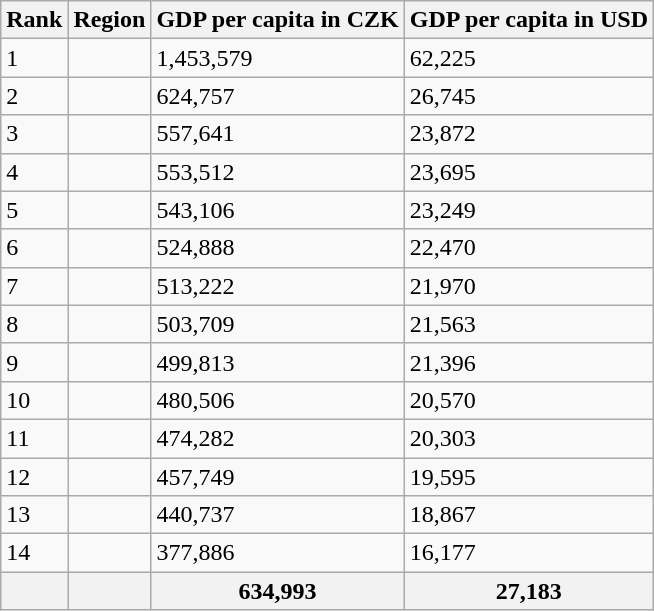<table class="wikitable sortable">
<tr>
<th>Rank</th>
<th>Region</th>
<th>GDP per capita in CZK</th>
<th>GDP per capita in USD</th>
</tr>
<tr>
<td>1</td>
<td></td>
<td>1,453,579</td>
<td>62,225</td>
</tr>
<tr>
<td>2</td>
<td></td>
<td>624,757</td>
<td>26,745</td>
</tr>
<tr>
<td>3</td>
<td></td>
<td>557,641</td>
<td>23,872</td>
</tr>
<tr>
<td>4</td>
<td></td>
<td>553,512</td>
<td>23,695</td>
</tr>
<tr>
<td>5</td>
<td></td>
<td>543,106</td>
<td>23,249</td>
</tr>
<tr>
<td>6</td>
<td></td>
<td>524,888</td>
<td>22,470</td>
</tr>
<tr>
<td>7</td>
<td></td>
<td>513,222</td>
<td>21,970</td>
</tr>
<tr>
<td>8</td>
<td></td>
<td>503,709</td>
<td>21,563</td>
</tr>
<tr>
<td>9</td>
<td></td>
<td>499,813</td>
<td>21,396</td>
</tr>
<tr>
<td>10</td>
<td></td>
<td>480,506</td>
<td>20,570</td>
</tr>
<tr>
<td>11</td>
<td></td>
<td>474,282</td>
<td>20,303</td>
</tr>
<tr>
<td>12</td>
<td></td>
<td>457,749</td>
<td>19,595</td>
</tr>
<tr>
<td>13</td>
<td></td>
<td>440,737</td>
<td>18,867</td>
</tr>
<tr>
<td>14</td>
<td></td>
<td>377,886</td>
<td>16,177</td>
</tr>
<tr>
<th></th>
<th></th>
<th>634,993</th>
<th>27,183</th>
</tr>
</table>
